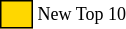<table class="toccolours" style="font-size: 75%; white-space: nowrap;">
<tr>
<td style="background:gold; border: 1px solid black;">      </td>
<td>New Top 10</td>
</tr>
<tr>
</tr>
</table>
